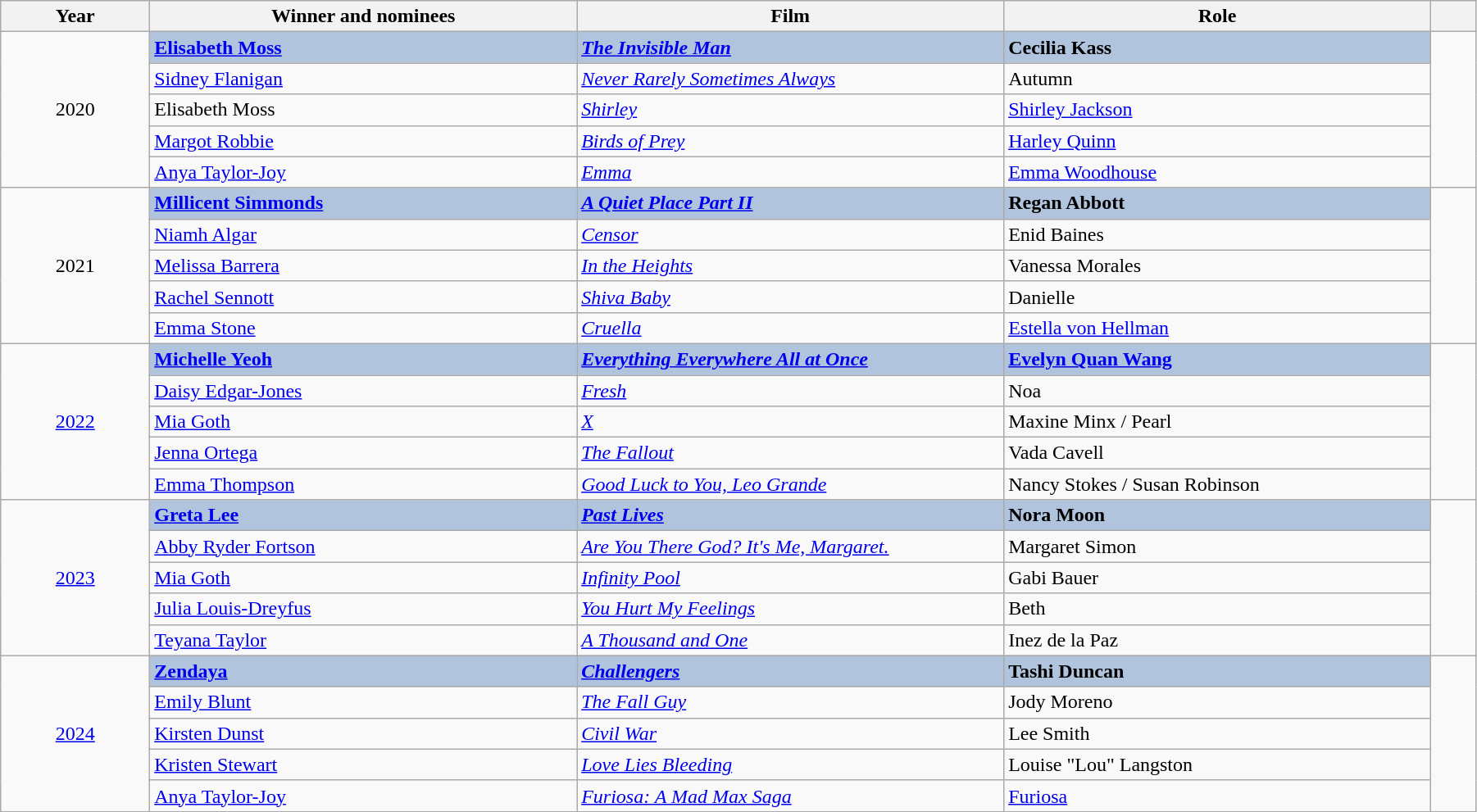<table class="wikitable" width="95%" cellpadding="6">
<tr>
<th width="100"><strong>Year</strong></th>
<th width="300"><strong>Winner and nominees</strong></th>
<th width="300"><strong>Film</strong></th>
<th width="300"><strong>Role</strong></th>
<th width="25"><strong></strong></th>
</tr>
<tr>
<td rowspan="5" style="text-align:center;">2020</td>
<td style="background:#B0C4DE;"><strong><a href='#'>Elisabeth Moss</a></strong></td>
<td style="background:#B0C4DE;"><strong><em><a href='#'>The Invisible Man</a></em></strong></td>
<td style="background:#B0C4DE;"><strong>Cecilia Kass</strong></td>
<td rowspan="5" style="text-align:center;"></td>
</tr>
<tr>
<td><a href='#'>Sidney Flanigan</a></td>
<td><em><a href='#'>Never Rarely Sometimes Always</a></em></td>
<td>Autumn</td>
</tr>
<tr>
<td>Elisabeth Moss</td>
<td><em><a href='#'>Shirley</a></em></td>
<td><a href='#'>Shirley Jackson</a></td>
</tr>
<tr>
<td><a href='#'>Margot Robbie</a></td>
<td><em><a href='#'>Birds of Prey</a></em></td>
<td><a href='#'>Harley Quinn</a></td>
</tr>
<tr>
<td><a href='#'>Anya Taylor-Joy</a></td>
<td><em><a href='#'>Emma</a></em></td>
<td><a href='#'>Emma Woodhouse</a></td>
</tr>
<tr>
<td rowspan="5" style="text-align:center;">2021</td>
<td style="background:#B0C4DE;"><strong><a href='#'>Millicent Simmonds</a></strong></td>
<td style="background:#B0C4DE;"><strong><em><a href='#'>A Quiet Place Part II</a></em></strong></td>
<td style="background:#B0C4DE;"><strong>Regan Abbott</strong></td>
<td rowspan="5" style="text-align:center;"></td>
</tr>
<tr>
<td><a href='#'>Niamh Algar</a></td>
<td><em><a href='#'>Censor</a></em></td>
<td>Enid Baines</td>
</tr>
<tr>
<td><a href='#'>Melissa Barrera</a></td>
<td><em><a href='#'>In the Heights</a></em></td>
<td>Vanessa Morales</td>
</tr>
<tr>
<td><a href='#'>Rachel Sennott</a></td>
<td><em><a href='#'>Shiva Baby</a></em></td>
<td>Danielle</td>
</tr>
<tr>
<td><a href='#'>Emma Stone</a></td>
<td><em><a href='#'>Cruella</a></em></td>
<td><a href='#'>Estella von Hellman</a></td>
</tr>
<tr>
<td rowspan="5" style="text-align:center;"><a href='#'>2022</a></td>
<td style="background:#B0C4DE;"><strong><a href='#'>Michelle Yeoh</a></strong></td>
<td style="background:#B0C4DE;"><strong><em><a href='#'>Everything Everywhere All at Once</a></em></strong></td>
<td style="background:#B0C4DE;"><strong><a href='#'>Evelyn Quan Wang</a></strong></td>
<td rowspan="5" style="text-align:center;"></td>
</tr>
<tr>
<td><a href='#'>Daisy Edgar-Jones</a></td>
<td><em><a href='#'>Fresh</a></em></td>
<td>Noa</td>
</tr>
<tr>
<td><a href='#'>Mia Goth</a></td>
<td><em><a href='#'>X</a></em></td>
<td>Maxine Minx / Pearl</td>
</tr>
<tr>
<td><a href='#'>Jenna Ortega</a></td>
<td><em><a href='#'>The Fallout</a></em></td>
<td>Vada Cavell</td>
</tr>
<tr>
<td><a href='#'>Emma Thompson</a></td>
<td><em><a href='#'>Good Luck to You, Leo Grande</a></em></td>
<td>Nancy Stokes / Susan Robinson</td>
</tr>
<tr>
<td rowspan="5" style="text-align:center;"><a href='#'>2023</a></td>
<td style="background:#B0C4DE;"><strong><a href='#'>Greta Lee</a></strong></td>
<td style="background:#B0C4DE;"><strong><em><a href='#'>Past Lives</a></em></strong></td>
<td style="background:#B0C4DE;"><strong>Nora Moon</strong></td>
<td rowspan="5" style="text-align:center;"></td>
</tr>
<tr>
<td><a href='#'>Abby Ryder Fortson</a></td>
<td><em><a href='#'>Are You There God? It's Me, Margaret.</a></em></td>
<td>Margaret Simon</td>
</tr>
<tr>
<td><a href='#'>Mia Goth</a></td>
<td><em><a href='#'>Infinity Pool</a></em></td>
<td>Gabi Bauer</td>
</tr>
<tr>
<td><a href='#'>Julia Louis-Dreyfus</a></td>
<td><em><a href='#'>You Hurt My Feelings</a></em></td>
<td>Beth</td>
</tr>
<tr>
<td><a href='#'>Teyana Taylor</a></td>
<td><em><a href='#'>A Thousand and One</a></em></td>
<td>Inez de la Paz</td>
</tr>
<tr>
<td rowspan="5" style="text-align:center;"><a href='#'>2024</a></td>
<td style="background:#B0C4DE;"><strong><a href='#'>Zendaya</a></strong></td>
<td style="background:#B0C4DE;"><strong><em><a href='#'>Challengers</a></em></strong></td>
<td style="background:#B0C4DE;"><strong>Tashi Duncan</strong></td>
<td rowspan="5" style="text-align:center;"></td>
</tr>
<tr>
<td><a href='#'>Emily Blunt</a></td>
<td><em><a href='#'>The Fall Guy</a></em></td>
<td>Jody Moreno</td>
</tr>
<tr>
<td><a href='#'>Kirsten Dunst</a></td>
<td><em><a href='#'>Civil War</a></em></td>
<td>Lee Smith</td>
</tr>
<tr>
<td><a href='#'>Kristen Stewart</a></td>
<td><em><a href='#'>Love Lies Bleeding</a></em></td>
<td>Louise "Lou" Langston</td>
</tr>
<tr>
<td><a href='#'>Anya Taylor-Joy</a></td>
<td><em><a href='#'>Furiosa: A Mad Max Saga</a></em></td>
<td><a href='#'>Furiosa</a></td>
</tr>
</table>
